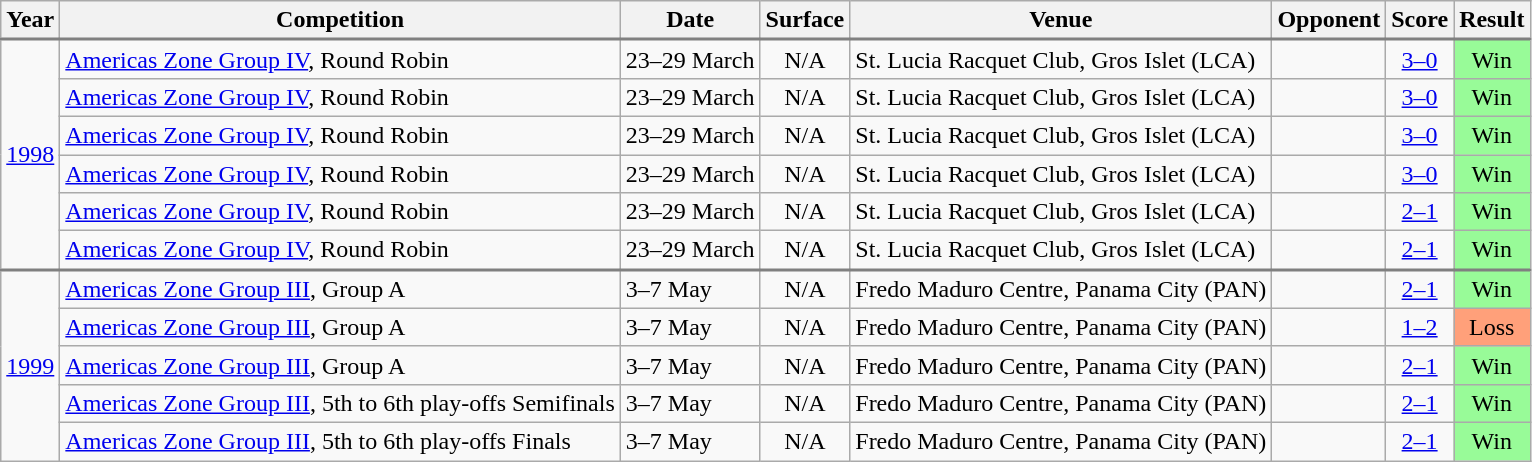<table class="wikitable sortable">
<tr>
<th scope="col">Year</th>
<th scope="col">Competition</th>
<th scope="col">Date</th>
<th scope="col">Surface</th>
<th scope="col">Venue</th>
<th scope="col">Opponent</th>
<th scope="col">Score</th>
<th scope="col">Result</th>
</tr>
<tr style="border-top:2px solid gray;">
<td align="center" rowspan="6"><a href='#'>1998</a></td>
<td><a href='#'>Americas Zone Group IV</a>, Round Robin</td>
<td>23–29 March</td>
<td align="center">N/A</td>
<td>St. Lucia Racquet Club, Gros Islet (LCA)</td>
<td></td>
<td align="center"><a href='#'>3–0</a></td>
<td align="center" bgcolor="#98FB98">Win</td>
</tr>
<tr>
<td><a href='#'>Americas Zone Group IV</a>, Round Robin</td>
<td>23–29 March</td>
<td align="center">N/A</td>
<td>St. Lucia Racquet Club, Gros Islet (LCA)</td>
<td></td>
<td align="center"><a href='#'>3–0</a></td>
<td align="center" bgcolor="#98FB98">Win</td>
</tr>
<tr>
<td><a href='#'>Americas Zone Group IV</a>, Round Robin</td>
<td>23–29 March</td>
<td align="center">N/A</td>
<td>St. Lucia Racquet Club, Gros Islet (LCA)</td>
<td></td>
<td align="center"><a href='#'>3–0</a></td>
<td align="center" bgcolor="#98FB98">Win</td>
</tr>
<tr>
<td><a href='#'>Americas Zone Group IV</a>, Round Robin</td>
<td>23–29 March</td>
<td align="center">N/A</td>
<td>St. Lucia Racquet Club, Gros Islet (LCA)</td>
<td></td>
<td align="center"><a href='#'>3–0</a></td>
<td align="center" bgcolor="#98FB98">Win</td>
</tr>
<tr>
<td><a href='#'>Americas Zone Group IV</a>, Round Robin</td>
<td>23–29 March</td>
<td align="center">N/A</td>
<td>St. Lucia Racquet Club, Gros Islet (LCA)</td>
<td></td>
<td align="center"><a href='#'>2–1</a></td>
<td align="center" bgcolor="#98FB98">Win</td>
</tr>
<tr>
<td><a href='#'>Americas Zone Group IV</a>, Round Robin</td>
<td>23–29 March</td>
<td align="center">N/A</td>
<td>St. Lucia Racquet Club, Gros Islet (LCA)</td>
<td></td>
<td align="center"><a href='#'>2–1</a></td>
<td align="center" bgcolor="#98FB98">Win</td>
</tr>
<tr style="border-top:2px solid gray;">
<td align="center" rowspan="5"><a href='#'>1999</a></td>
<td><a href='#'>Americas Zone Group III</a>, Group A</td>
<td>3–7 May</td>
<td align="center">N/A</td>
<td>Fredo Maduro Centre, Panama City (PAN)</td>
<td></td>
<td align="center"><a href='#'>2–1</a></td>
<td align="center" bgcolor="#98FB98">Win</td>
</tr>
<tr>
<td><a href='#'>Americas Zone Group III</a>, Group A</td>
<td>3–7 May</td>
<td align="center">N/A</td>
<td>Fredo Maduro Centre, Panama City (PAN)</td>
<td></td>
<td align="center"><a href='#'>1–2</a></td>
<td align="center" bgcolor="#FFA07A">Loss</td>
</tr>
<tr>
<td><a href='#'>Americas Zone Group III</a>, Group A</td>
<td>3–7 May</td>
<td align="center">N/A</td>
<td>Fredo Maduro Centre, Panama City (PAN)</td>
<td></td>
<td align="center"><a href='#'>2–1</a></td>
<td align="center" bgcolor="#98FB98">Win</td>
</tr>
<tr>
<td><a href='#'>Americas Zone Group III</a>, 5th to 6th play-offs Semifinals</td>
<td>3–7 May</td>
<td align="center">N/A</td>
<td>Fredo Maduro Centre, Panama City (PAN)</td>
<td></td>
<td align="center"><a href='#'>2–1</a></td>
<td align="center" bgcolor="#98FB98">Win</td>
</tr>
<tr>
<td><a href='#'>Americas Zone Group III</a>, 5th to 6th play-offs Finals</td>
<td>3–7 May</td>
<td align="center">N/A</td>
<td>Fredo Maduro Centre, Panama City (PAN)</td>
<td></td>
<td align="center"><a href='#'>2–1</a></td>
<td align="center" bgcolor="#98FB98">Win</td>
</tr>
</table>
